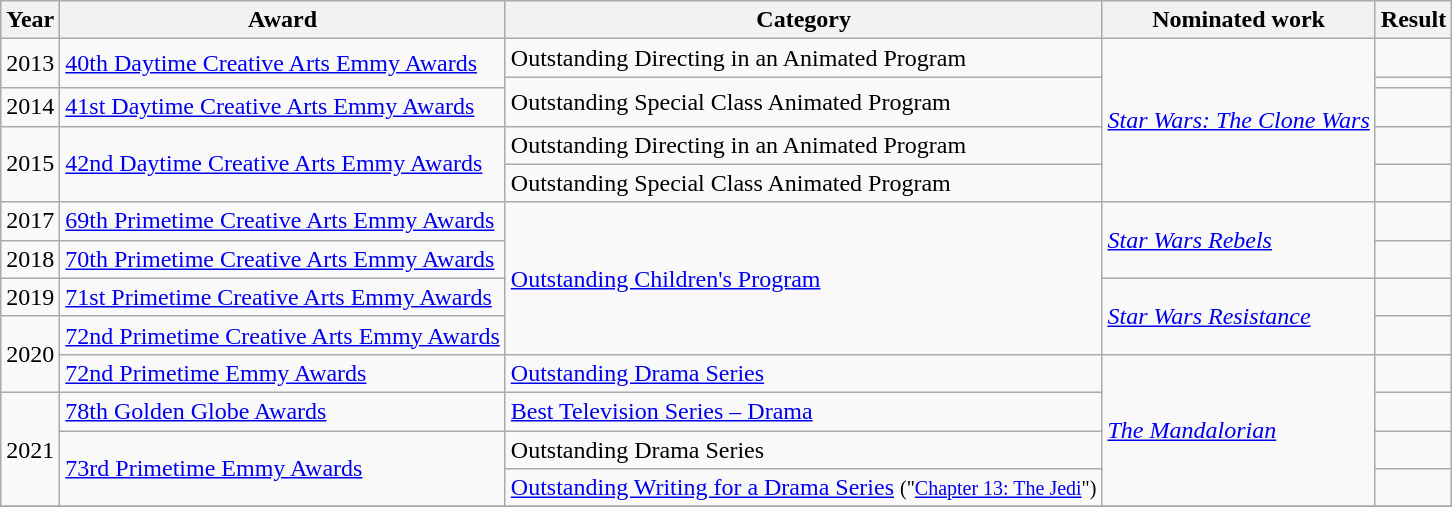<table class="wikitable sortable plainrowheaders">
<tr>
<th>Year</th>
<th>Award</th>
<th>Category</th>
<th>Nominated work</th>
<th>Result</th>
</tr>
<tr>
<td rowspan="2">2013</td>
<td rowspan="2"><a href='#'>40th Daytime Creative Arts Emmy Awards</a></td>
<td>Outstanding Directing in an Animated Program</td>
<td rowspan="5"><em><a href='#'>Star Wars: The Clone Wars</a></em></td>
<td></td>
</tr>
<tr>
<td rowspan="2">Outstanding Special Class Animated Program</td>
<td></td>
</tr>
<tr>
<td>2014</td>
<td><a href='#'>41st Daytime Creative Arts Emmy Awards</a></td>
<td></td>
</tr>
<tr>
<td rowspan="2">2015</td>
<td rowspan="2"><a href='#'>42nd Daytime Creative Arts Emmy Awards</a></td>
<td>Outstanding Directing in an Animated Program</td>
<td></td>
</tr>
<tr>
<td>Outstanding Special Class Animated Program</td>
<td></td>
</tr>
<tr>
<td>2017</td>
<td><a href='#'>69th Primetime Creative Arts Emmy Awards</a></td>
<td rowspan="4"><a href='#'>Outstanding Children's Program</a></td>
<td rowspan="2"><em><a href='#'>Star Wars Rebels</a></em></td>
<td></td>
</tr>
<tr>
<td>2018</td>
<td><a href='#'>70th Primetime Creative Arts Emmy Awards</a></td>
<td></td>
</tr>
<tr>
<td>2019</td>
<td><a href='#'>71st Primetime Creative Arts Emmy Awards</a></td>
<td rowspan="2"><em><a href='#'>Star Wars Resistance</a></em></td>
<td></td>
</tr>
<tr>
<td rowspan="2">2020</td>
<td><a href='#'>72nd Primetime Creative Arts Emmy Awards</a></td>
<td></td>
</tr>
<tr>
<td><a href='#'>72nd Primetime Emmy Awards</a></td>
<td><a href='#'>Outstanding Drama Series</a></td>
<td rowspan="4"><em><a href='#'>The Mandalorian</a></em></td>
<td></td>
</tr>
<tr>
<td rowspan="3">2021</td>
<td><a href='#'>78th Golden Globe Awards</a></td>
<td><a href='#'>Best Television Series – Drama</a></td>
<td></td>
</tr>
<tr>
<td rowspan="2"><a href='#'>73rd Primetime Emmy Awards</a></td>
<td>Outstanding Drama Series</td>
<td></td>
</tr>
<tr>
<td><a href='#'>Outstanding Writing for a Drama Series</a> <small>("<a href='#'>Chapter 13: The Jedi</a>")</small></td>
<td></td>
</tr>
<tr>
</tr>
</table>
